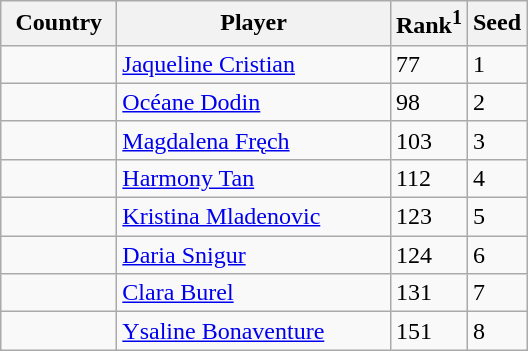<table class="sortable wikitable">
<tr>
<th width="70">Country</th>
<th width="175">Player</th>
<th>Rank<sup>1</sup></th>
<th>Seed</th>
</tr>
<tr>
<td></td>
<td><a href='#'>Jaqueline Cristian</a></td>
<td>77</td>
<td>1</td>
</tr>
<tr>
<td></td>
<td><a href='#'>Océane Dodin</a></td>
<td>98</td>
<td>2</td>
</tr>
<tr>
<td></td>
<td><a href='#'>Magdalena Fręch</a></td>
<td>103</td>
<td>3</td>
</tr>
<tr>
<td></td>
<td><a href='#'>Harmony Tan</a></td>
<td>112</td>
<td>4</td>
</tr>
<tr>
<td></td>
<td><a href='#'>Kristina Mladenovic</a></td>
<td>123</td>
<td>5</td>
</tr>
<tr>
<td></td>
<td><a href='#'>Daria Snigur</a></td>
<td>124</td>
<td>6</td>
</tr>
<tr>
<td></td>
<td><a href='#'>Clara Burel</a></td>
<td>131</td>
<td>7</td>
</tr>
<tr>
<td></td>
<td><a href='#'>Ysaline Bonaventure</a></td>
<td>151</td>
<td>8</td>
</tr>
</table>
